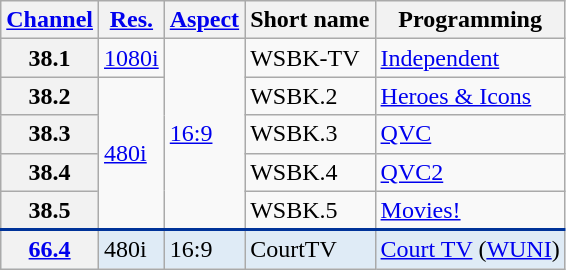<table class="wikitable">
<tr>
<th scope = "col"><a href='#'>Channel</a></th>
<th scope = "col"><a href='#'>Res.</a></th>
<th scope = "col"><a href='#'>Aspect</a></th>
<th scope = "col">Short name</th>
<th scope = "col">Programming</th>
</tr>
<tr>
<th scope = "row">38.1</th>
<td><a href='#'>1080i</a></td>
<td rowspan=5><a href='#'>16:9</a></td>
<td>WSBK-TV</td>
<td><a href='#'>Independent</a></td>
</tr>
<tr>
<th scope = "row">38.2</th>
<td rowspan=4><a href='#'>480i</a></td>
<td>WSBK.2</td>
<td><a href='#'>Heroes & Icons</a></td>
</tr>
<tr>
<th scope = "row">38.3</th>
<td>WSBK.3</td>
<td><a href='#'>QVC</a></td>
</tr>
<tr>
<th scope = "row">38.4</th>
<td>WSBK.4</td>
<td><a href='#'>QVC2</a></td>
</tr>
<tr>
<th scope = "row">38.5</th>
<td>WSBK.5</td>
<td><a href='#'>Movies!</a></td>
</tr>
<tr style="background-color:#DFEBF6; border-top: 2px solid #003399;">
<th scope = "row"><a href='#'>66.4</a></th>
<td>480i</td>
<td>16:9</td>
<td>CourtTV</td>
<td><a href='#'>Court TV</a> (<a href='#'>WUNI</a>)</td>
</tr>
</table>
